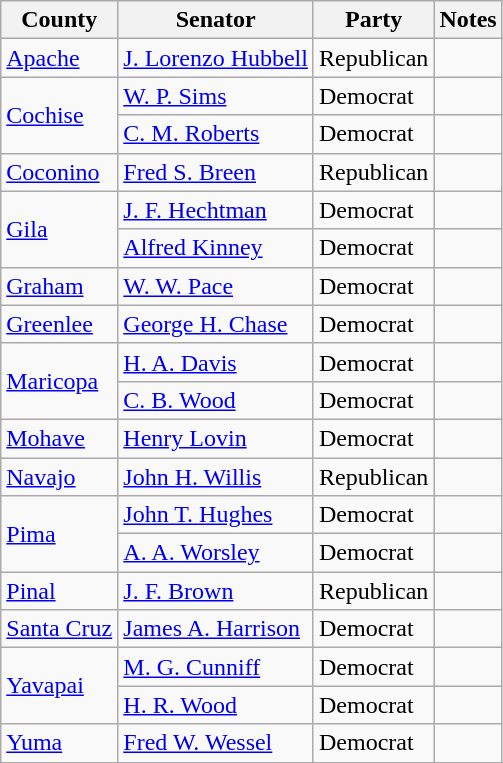<table class=wikitable>
<tr>
<th>County</th>
<th>Senator</th>
<th>Party</th>
<th>Notes</th>
</tr>
<tr>
<td><a href='#'>Apache</a></td>
<td><a href='#'>J. Lorenzo Hubbell</a></td>
<td>Republican</td>
<td></td>
</tr>
<tr>
<td rowspan="2"><a href='#'>Cochise</a></td>
<td><a href='#'>W. P. Sims</a></td>
<td>Democrat</td>
<td></td>
</tr>
<tr>
<td><a href='#'>C. M. Roberts</a></td>
<td>Democrat</td>
<td></td>
</tr>
<tr>
<td><a href='#'>Coconino</a></td>
<td><a href='#'>Fred S. Breen</a></td>
<td>Republican</td>
<td></td>
</tr>
<tr>
<td rowspan="2"><a href='#'>Gila</a></td>
<td><a href='#'>J. F. Hechtman</a></td>
<td>Democrat</td>
<td></td>
</tr>
<tr>
<td><a href='#'>Alfred Kinney</a></td>
<td>Democrat</td>
<td></td>
</tr>
<tr>
<td><a href='#'>Graham</a></td>
<td><a href='#'>W. W. Pace</a></td>
<td>Democrat</td>
<td></td>
</tr>
<tr>
<td><a href='#'>Greenlee</a></td>
<td><a href='#'>George H. Chase</a></td>
<td>Democrat</td>
<td></td>
</tr>
<tr>
<td rowspan="2"><a href='#'>Maricopa</a></td>
<td><a href='#'>H. A. Davis</a></td>
<td>Democrat</td>
<td></td>
</tr>
<tr>
<td><a href='#'>C. B. Wood</a></td>
<td>Democrat</td>
<td></td>
</tr>
<tr>
<td><a href='#'>Mohave</a></td>
<td><a href='#'>Henry Lovin</a></td>
<td>Democrat</td>
<td></td>
</tr>
<tr>
<td><a href='#'>Navajo</a></td>
<td><a href='#'>John H. Willis</a></td>
<td>Republican</td>
<td></td>
</tr>
<tr>
<td rowspan="2"><a href='#'>Pima</a></td>
<td><a href='#'>John T. Hughes</a></td>
<td>Democrat</td>
<td></td>
</tr>
<tr>
<td><a href='#'>A. A. Worsley</a></td>
<td>Democrat</td>
<td></td>
</tr>
<tr>
<td><a href='#'>Pinal</a></td>
<td><a href='#'>J. F. Brown</a></td>
<td>Republican</td>
<td></td>
</tr>
<tr>
<td><a href='#'>Santa Cruz</a></td>
<td><a href='#'>James A. Harrison</a></td>
<td>Democrat</td>
<td></td>
</tr>
<tr>
<td rowspan="2"><a href='#'>Yavapai</a></td>
<td><a href='#'>M. G. Cunniff</a></td>
<td>Democrat</td>
<td></td>
</tr>
<tr>
<td><a href='#'>H. R. Wood</a></td>
<td>Democrat</td>
<td></td>
</tr>
<tr>
<td><a href='#'>Yuma</a></td>
<td><a href='#'>Fred W. Wessel</a></td>
<td>Democrat</td>
<td></td>
</tr>
<tr>
</tr>
</table>
